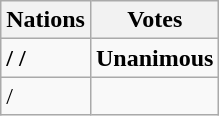<table class="wikitable">
<tr>
<th>Nations</th>
<th>Votes</th>
</tr>
<tr>
<td><strong> /  / </strong></td>
<td align=center><strong>Unanimous</strong></td>
</tr>
<tr>
<td> / </td>
<td></td>
</tr>
</table>
